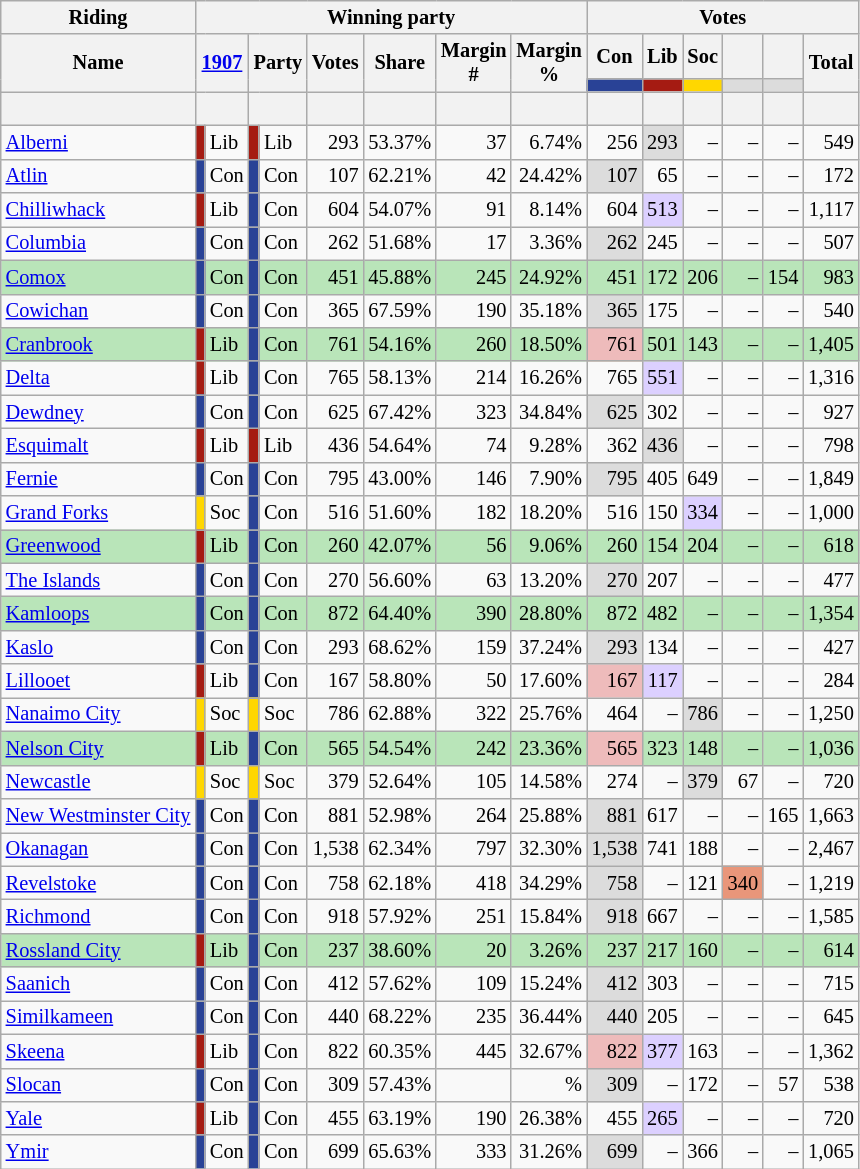<table class="wikitable sortable mw-collapsible" style="text-align:right; font-size:85%">
<tr>
<th scope="col">Riding</th>
<th scope="col" colspan="8">Winning party</th>
<th scope="col" colspan="6">Votes</th>
</tr>
<tr>
<th rowspan="2" scope="col">Name</th>
<th colspan="2" rowspan="2" scope="col"><strong><a href='#'>1907</a></strong></th>
<th colspan="2" rowspan="2" scope="col">Party</th>
<th rowspan="2" scope="col">Votes</th>
<th rowspan="2" scope="col">Share</th>
<th rowspan="2" scope="col">Margin<br>#</th>
<th rowspan="2" scope="col">Margin<br>%</th>
<th scope="col">Con</th>
<th scope="col">Lib</th>
<th scope="col">Soc</th>
<th scope="col"></th>
<th scope="col"></th>
<th rowspan="2" scope="col">Total</th>
</tr>
<tr>
<th scope="col" style="background-color:#294296;"></th>
<th scope="col" style="background-color:#A51B12;"></th>
<th scope="col" style="background-color:#FFD700;"></th>
<th scope="col" style="background-color:#DCDCDC;"></th>
<th scope="col" style="background-color:#DCDCDC;"></th>
</tr>
<tr>
<th> </th>
<th colspan="2"></th>
<th colspan="2"></th>
<th></th>
<th></th>
<th></th>
<th></th>
<th></th>
<th></th>
<th></th>
<th></th>
<th></th>
<th></th>
</tr>
<tr>
<td style="text-align:left"><a href='#'>Alberni</a></td>
<td style="background-color:#A51B12;"></td>
<td style="text-align:left;">Lib</td>
<td style="background-color:#A51B12;"></td>
<td style="text-align:left;">Lib</td>
<td>293</td>
<td>53.37%</td>
<td>37</td>
<td>6.74%</td>
<td>256</td>
<td style="background-color:#DCDCDC;">293</td>
<td>–</td>
<td>–</td>
<td>–</td>
<td>549</td>
</tr>
<tr>
<td style="text-align:left"><a href='#'>Atlin</a></td>
<td style="background-color:#294296;"></td>
<td style="text-align:left;">Con</td>
<td style="background-color:#294296;"></td>
<td style="text-align:left;">Con</td>
<td>107</td>
<td>62.21%</td>
<td>42</td>
<td>24.42%</td>
<td style="background-color:#DCDCDC;">107</td>
<td>65</td>
<td>–</td>
<td>–</td>
<td>–</td>
<td>172</td>
</tr>
<tr>
<td style="text-align:left"><a href='#'>Chilliwhack</a></td>
<td style="background-color:#A51B12;"></td>
<td style="text-align:left;">Lib</td>
<td style="background-color:#294296;"></td>
<td style="text-align:left;">Con</td>
<td>604</td>
<td>54.07%</td>
<td>91</td>
<td>8.14%</td>
<td>604</td>
<td style="background-color:#DCD0FF;">513</td>
<td>–</td>
<td>–</td>
<td>–</td>
<td>1,117</td>
</tr>
<tr>
<td style="text-align:left"><a href='#'>Columbia</a></td>
<td style="background-color:#294296;"></td>
<td style="text-align:left;">Con</td>
<td style="background-color:#294296;"></td>
<td style="text-align:left;">Con</td>
<td>262</td>
<td>51.68%</td>
<td>17</td>
<td>3.36%</td>
<td style="background-color:#DCDCDC;">262</td>
<td>245</td>
<td>–</td>
<td>–</td>
<td>–</td>
<td>507</td>
</tr>
<tr style="background-color:#B9E5B9;">
<td style="text-align:left"><a href='#'>Comox</a></td>
<td style="background-color:#294296;"></td>
<td style="text-align:left;">Con</td>
<td style="background-color:#294296;"></td>
<td style="text-align:left;">Con</td>
<td>451</td>
<td>45.88%</td>
<td>245</td>
<td>24.92%</td>
<td>451</td>
<td>172</td>
<td>206</td>
<td>–</td>
<td>154</td>
<td>983</td>
</tr>
<tr>
<td style="text-align:left"><a href='#'>Cowichan</a></td>
<td style="background-color:#294296;"></td>
<td style="text-align:left;">Con</td>
<td style="background-color:#294296;"></td>
<td style="text-align:left;">Con</td>
<td>365</td>
<td>67.59%</td>
<td>190</td>
<td>35.18%</td>
<td style="background-color:#DCDCDC;">365</td>
<td>175</td>
<td>–</td>
<td>–</td>
<td>–</td>
<td>540</td>
</tr>
<tr style="background-color:#B9E5B9;">
<td style="text-align:left"><a href='#'>Cranbrook</a></td>
<td style="background-color:#A51B12;"></td>
<td style="text-align:left;">Lib</td>
<td style="background-color:#294296;"></td>
<td style="text-align:left;">Con</td>
<td>761</td>
<td>54.16%</td>
<td>260</td>
<td>18.50%</td>
<td style="background-color:#EEBBBB;">761</td>
<td>501</td>
<td>143</td>
<td>–</td>
<td>–</td>
<td>1,405</td>
</tr>
<tr>
<td style="text-align:left"><a href='#'>Delta</a></td>
<td style="background-color:#A51B12;"></td>
<td style="text-align:left;">Lib</td>
<td style="background-color:#294296;"></td>
<td style="text-align:left;">Con</td>
<td>765</td>
<td>58.13%</td>
<td>214</td>
<td>16.26%</td>
<td>765</td>
<td style="background-color:#DCD0FF;">551</td>
<td>–</td>
<td>–</td>
<td>–</td>
<td>1,316</td>
</tr>
<tr>
<td style="text-align:left"><a href='#'>Dewdney</a></td>
<td style="background-color:#294296;"></td>
<td style="text-align:left;">Con</td>
<td style="background-color:#294296;"></td>
<td style="text-align:left;">Con</td>
<td>625</td>
<td>67.42%</td>
<td>323</td>
<td>34.84%</td>
<td style="background-color:#DCDCDC;">625</td>
<td>302</td>
<td>–</td>
<td>–</td>
<td>–</td>
<td>927</td>
</tr>
<tr>
<td style="text-align:left"><a href='#'>Esquimalt</a></td>
<td style="background-color:#A51B12;"></td>
<td style="text-align:left;">Lib</td>
<td style="background-color:#A51B12;"></td>
<td style="text-align:left;">Lib</td>
<td>436</td>
<td>54.64%</td>
<td>74</td>
<td>9.28%</td>
<td>362</td>
<td style="background-color:#DCDCDC;">436</td>
<td>–</td>
<td>–</td>
<td>–</td>
<td>798</td>
</tr>
<tr>
<td style="text-align:left"><a href='#'>Fernie</a></td>
<td style="background-color:#294296;"></td>
<td style="text-align:left;">Con</td>
<td style="background-color:#294296;"></td>
<td style="text-align:left;">Con</td>
<td>795</td>
<td>43.00%</td>
<td>146</td>
<td>7.90%</td>
<td style="background-color:#DCDCDC;">795</td>
<td>405</td>
<td>649</td>
<td>–</td>
<td>–</td>
<td>1,849</td>
</tr>
<tr>
<td style="text-align:left"><a href='#'>Grand Forks</a></td>
<td style="background-color:#FFD700;"></td>
<td style="text-align:left;">Soc</td>
<td style="background-color:#294296;"></td>
<td style="text-align:left;">Con</td>
<td>516</td>
<td>51.60%</td>
<td>182</td>
<td>18.20%</td>
<td>516</td>
<td>150</td>
<td style="background-color:#DCD0FF;">334</td>
<td>–</td>
<td>–</td>
<td>1,000</td>
</tr>
<tr style="background-color:#B9E5B9;">
<td style="text-align:left"><a href='#'>Greenwood</a></td>
<td style="background-color:#A51B12;"></td>
<td style="text-align:left;">Lib</td>
<td style="background-color:#294296;"></td>
<td style="text-align:left;">Con</td>
<td>260</td>
<td>42.07%</td>
<td>56</td>
<td>9.06%</td>
<td>260</td>
<td>154</td>
<td>204</td>
<td>–</td>
<td>–</td>
<td>618</td>
</tr>
<tr>
<td style="text-align:left"><a href='#'>The Islands</a></td>
<td style="background-color:#294296;"></td>
<td style="text-align:left;">Con</td>
<td style="background-color:#294296;"></td>
<td style="text-align:left;">Con</td>
<td>270</td>
<td>56.60%</td>
<td>63</td>
<td>13.20%</td>
<td style="background-color:#DCDCDC;">270</td>
<td>207</td>
<td>–</td>
<td>–</td>
<td>–</td>
<td>477</td>
</tr>
<tr style="background-color:#B9E5B9;">
<td style="text-align:left"><a href='#'>Kamloops</a></td>
<td style="background-color:#294296;"></td>
<td style="text-align:left;">Con</td>
<td style="background-color:#294296;"></td>
<td style="text-align:left;">Con</td>
<td>872</td>
<td>64.40%</td>
<td>390</td>
<td>28.80%</td>
<td>872</td>
<td>482</td>
<td>–</td>
<td>–</td>
<td>–</td>
<td>1,354</td>
</tr>
<tr>
<td style="text-align:left"><a href='#'>Kaslo</a></td>
<td style="background-color:#294296;"></td>
<td style="text-align:left;">Con</td>
<td style="background-color:#294296;"></td>
<td style="text-align:left;">Con</td>
<td>293</td>
<td>68.62%</td>
<td>159</td>
<td>37.24%</td>
<td style="background-color:#DCDCDC;">293</td>
<td>134</td>
<td>–</td>
<td>–</td>
<td>–</td>
<td>427</td>
</tr>
<tr>
<td style="text-align:left"><a href='#'>Lillooet</a></td>
<td style="background-color:#A51B12;"></td>
<td style="text-align:left;">Lib</td>
<td style="background-color:#294296;"></td>
<td style="text-align:left;">Con</td>
<td>167</td>
<td>58.80%</td>
<td>50</td>
<td>17.60%</td>
<td style="background-color:#EEBBBB;">167</td>
<td style="background-color:#DCD0FF;">117</td>
<td>–</td>
<td>–</td>
<td>–</td>
<td>284</td>
</tr>
<tr>
<td style="text-align:left"><a href='#'>Nanaimo City</a></td>
<td style="background-color:#FFD700;"></td>
<td style="text-align:left;">Soc</td>
<td style="background-color:#FFD700;"></td>
<td style="text-align:left;">Soc</td>
<td>786</td>
<td>62.88%</td>
<td>322</td>
<td>25.76%</td>
<td>464</td>
<td>–</td>
<td style="background-color:#DCDCDC;">786</td>
<td>–</td>
<td>–</td>
<td>1,250</td>
</tr>
<tr style="background-color:#B9E5B9;">
<td style="text-align:left"><a href='#'>Nelson City</a></td>
<td style="background-color:#A51B12;"></td>
<td style="text-align:left;">Lib</td>
<td style="background-color:#294296;"></td>
<td style="text-align:left;">Con</td>
<td>565</td>
<td>54.54%</td>
<td>242</td>
<td>23.36%</td>
<td style="background-color:#EEBBBB;">565</td>
<td>323</td>
<td>148</td>
<td>–</td>
<td>–</td>
<td>1,036</td>
</tr>
<tr>
<td style="text-align:left"><a href='#'>Newcastle</a></td>
<td style="background-color:#FFD700;"></td>
<td style="text-align:left;">Soc</td>
<td style="background-color:#FFD700;"></td>
<td style="text-align:left;">Soc</td>
<td>379</td>
<td>52.64%</td>
<td>105</td>
<td>14.58%</td>
<td>274</td>
<td>–</td>
<td style="background-color:#DCDCDC;">379</td>
<td>67</td>
<td>–</td>
<td>720</td>
</tr>
<tr>
<td style="text-align:left"><a href='#'>New Westminster City</a></td>
<td style="background-color:#294296;"></td>
<td style="text-align:left;">Con</td>
<td style="background-color:#294296;"></td>
<td style="text-align:left;">Con</td>
<td>881</td>
<td>52.98%</td>
<td>264</td>
<td>25.88%</td>
<td style="background-color:#DCDCDC;">881</td>
<td>617</td>
<td>–</td>
<td>–</td>
<td>165</td>
<td>1,663</td>
</tr>
<tr>
<td style="text-align:left"><a href='#'>Okanagan</a></td>
<td style="background-color:#294296;"></td>
<td style="text-align:left;">Con</td>
<td style="background-color:#294296;"></td>
<td style="text-align:left;">Con</td>
<td>1,538</td>
<td>62.34%</td>
<td>797</td>
<td>32.30%</td>
<td style="background-color:#DCDCDC;">1,538</td>
<td>741</td>
<td>188</td>
<td>–</td>
<td>–</td>
<td>2,467</td>
</tr>
<tr>
<td style="text-align:left"><a href='#'>Revelstoke</a></td>
<td style="background-color:#294296;"></td>
<td style="text-align:left;">Con</td>
<td style="background-color:#294296;"></td>
<td style="text-align:left;">Con</td>
<td>758</td>
<td>62.18%</td>
<td>418</td>
<td>34.29%</td>
<td style="background-color:#DCDCDC;">758</td>
<td>–</td>
<td>121</td>
<td style="background-color:#E9967A;">340</td>
<td>–</td>
<td>1,219</td>
</tr>
<tr>
<td style="text-align:left"><a href='#'>Richmond</a></td>
<td style="background-color:#294296;"></td>
<td style="text-align:left;">Con</td>
<td style="background-color:#294296;"></td>
<td style="text-align:left;">Con</td>
<td>918</td>
<td>57.92%</td>
<td>251</td>
<td>15.84%</td>
<td style="background-color:#DCDCDC;">918</td>
<td>667</td>
<td>–</td>
<td>–</td>
<td>–</td>
<td>1,585</td>
</tr>
<tr style="background-color:#B9E5B9;">
<td style="text-align:left"><a href='#'>Rossland City</a></td>
<td style="background-color:#A51B12;"></td>
<td style="text-align:left;">Lib</td>
<td style="background-color:#294296;"></td>
<td style="text-align:left;">Con</td>
<td>237</td>
<td>38.60%</td>
<td>20</td>
<td>3.26%</td>
<td>237</td>
<td>217</td>
<td>160</td>
<td>–</td>
<td>–</td>
<td>614</td>
</tr>
<tr>
<td style="text-align:left"><a href='#'>Saanich</a></td>
<td style="background-color:#294296;"></td>
<td style="text-align:left;">Con</td>
<td style="background-color:#294296;"></td>
<td style="text-align:left;">Con</td>
<td>412</td>
<td>57.62%</td>
<td>109</td>
<td>15.24%</td>
<td style="background-color:#DCDCDC;">412</td>
<td>303</td>
<td>–</td>
<td>–</td>
<td>–</td>
<td>715</td>
</tr>
<tr>
<td style="text-align:left"><a href='#'>Similkameen</a></td>
<td style="background-color:#294296;"></td>
<td style="text-align:left;">Con</td>
<td style="background-color:#294296;"></td>
<td style="text-align:left;">Con</td>
<td>440</td>
<td>68.22%</td>
<td>235</td>
<td>36.44%</td>
<td style="background-color:#DCDCDC;">440</td>
<td>205</td>
<td>–</td>
<td>–</td>
<td>–</td>
<td>645</td>
</tr>
<tr>
<td style="text-align:left"><a href='#'>Skeena</a></td>
<td style="background-color:#A51B12;"></td>
<td style="text-align:left;">Lib</td>
<td style="background-color:#294296;"></td>
<td style="text-align:left;">Con</td>
<td>822</td>
<td>60.35%</td>
<td>445</td>
<td>32.67%</td>
<td style="background-color:#EEBBBB;">822</td>
<td style="background-color:#DCD0FF;">377</td>
<td>163</td>
<td>–</td>
<td>–</td>
<td>1,362</td>
</tr>
<tr>
<td style="text-align:left"><a href='#'>Slocan</a></td>
<td style="background-color:#294296;"></td>
<td style="text-align:left;">Con</td>
<td style="background-color:#294296;"></td>
<td style="text-align:left;">Con</td>
<td>309</td>
<td>57.43%</td>
<td></td>
<td>%</td>
<td style="background-color:#DCDCDC;">309</td>
<td>–</td>
<td>172</td>
<td>–</td>
<td>57</td>
<td>538</td>
</tr>
<tr>
<td style="text-align:left"><a href='#'>Yale</a></td>
<td style="background-color:#A51B12;"></td>
<td style="text-align:left;">Lib</td>
<td style="background-color:#294296;"></td>
<td style="text-align:left;">Con</td>
<td>455</td>
<td>63.19%</td>
<td>190</td>
<td>26.38%</td>
<td>455</td>
<td style="background-color:#DCD0FF;">265</td>
<td>–</td>
<td>–</td>
<td>–</td>
<td>720</td>
</tr>
<tr>
<td style="text-align:left"><a href='#'>Ymir</a></td>
<td style="background-color:#294296;"></td>
<td style="text-align:left;">Con</td>
<td style="background-color:#294296;"></td>
<td style="text-align:left;">Con</td>
<td>699</td>
<td>65.63%</td>
<td>333</td>
<td>31.26%</td>
<td style="background-color:#DCDCDC;">699</td>
<td>–</td>
<td>366</td>
<td>–</td>
<td>–</td>
<td>1,065</td>
</tr>
</table>
